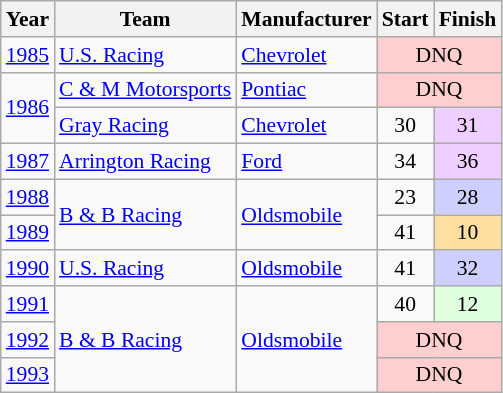<table class="wikitable" style="font-size: 90%;">
<tr>
<th>Year</th>
<th>Team</th>
<th>Manufacturer</th>
<th>Start</th>
<th>Finish</th>
</tr>
<tr>
<td><a href='#'>1985</a></td>
<td><a href='#'>U.S. Racing</a></td>
<td><a href='#'>Chevrolet</a></td>
<td align=center colspan=2 style="background:#FFCFCF;">DNQ</td>
</tr>
<tr>
<td rowspan=2><a href='#'>1986</a></td>
<td><a href='#'>C & M Motorsports</a></td>
<td><a href='#'>Pontiac</a></td>
<td align=center colspan=2 style="background:#FFCFCF;">DNQ</td>
</tr>
<tr>
<td><a href='#'>Gray Racing</a></td>
<td><a href='#'>Chevrolet</a></td>
<td align=center>30</td>
<td align=center style="background:#EFCFFF;">31</td>
</tr>
<tr>
<td><a href='#'>1987</a></td>
<td><a href='#'>Arrington Racing</a></td>
<td><a href='#'>Ford</a></td>
<td align=center>34</td>
<td align=center style="background:#EFCFFF;">36</td>
</tr>
<tr>
<td><a href='#'>1988</a></td>
<td rowspan=2><a href='#'>B & B Racing</a></td>
<td rowspan=2><a href='#'>Oldsmobile</a></td>
<td align=center>23</td>
<td align=center style="background:#CFCFFF;">28</td>
</tr>
<tr>
<td><a href='#'>1989</a></td>
<td align=center>41</td>
<td align=center style="background:#FFDF9F;">10</td>
</tr>
<tr>
<td><a href='#'>1990</a></td>
<td><a href='#'>U.S. Racing</a></td>
<td><a href='#'>Oldsmobile</a></td>
<td align=center>41</td>
<td align=center style="background:#CFCFFF;">32</td>
</tr>
<tr>
<td><a href='#'>1991</a></td>
<td rowspan=3><a href='#'>B & B Racing</a></td>
<td rowspan=3><a href='#'>Oldsmobile</a></td>
<td align=center>40</td>
<td align=center style="background:#DFFFDF;">12</td>
</tr>
<tr>
<td><a href='#'>1992</a></td>
<td align=center colspan=2 style="background:#FFCFCF;">DNQ</td>
</tr>
<tr>
<td><a href='#'>1993</a></td>
<td align=center colspan=2 style="background:#FFCFCF;">DNQ</td>
</tr>
</table>
